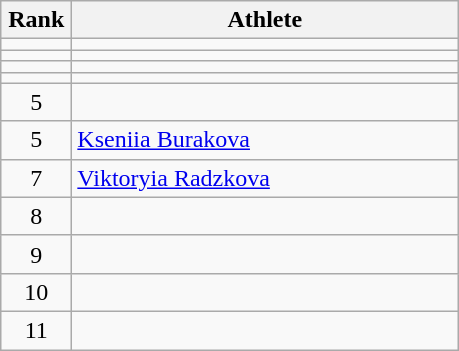<table class="wikitable" style="text-align: center;">
<tr>
<th width=40>Rank</th>
<th width=250>Athlete</th>
</tr>
<tr>
<td></td>
<td align="left"></td>
</tr>
<tr>
<td></td>
<td align="left"></td>
</tr>
<tr>
<td></td>
<td align="left"></td>
</tr>
<tr>
<td></td>
<td align="left"></td>
</tr>
<tr>
<td>5</td>
<td align="left"></td>
</tr>
<tr>
<td>5</td>
<td align="left"> <a href='#'>Kseniia Burakova</a> </td>
</tr>
<tr>
<td>7</td>
<td align="left"> <a href='#'>Viktoryia Radzkova</a> </td>
</tr>
<tr>
<td>8</td>
<td align="left"></td>
</tr>
<tr>
<td>9</td>
<td align="left"></td>
</tr>
<tr>
<td>10</td>
<td align="left"></td>
</tr>
<tr>
<td>11</td>
<td align="left"></td>
</tr>
</table>
